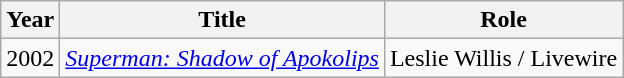<table class="wikitable sortable">
<tr>
<th>Year</th>
<th>Title</th>
<th>Role</th>
</tr>
<tr>
<td>2002</td>
<td><em><a href='#'>Superman: Shadow of Apokolips</a></em></td>
<td>Leslie Willis / Livewire</td>
</tr>
</table>
